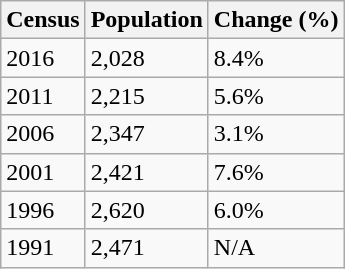<table class="wikitable">
<tr>
<th>Census</th>
<th>Population</th>
<th>Change (%)</th>
</tr>
<tr>
<td>2016</td>
<td>2,028</td>
<td> 8.4%</td>
</tr>
<tr>
<td>2011</td>
<td>2,215</td>
<td> 5.6%</td>
</tr>
<tr>
<td>2006</td>
<td>2,347</td>
<td> 3.1%</td>
</tr>
<tr>
<td>2001</td>
<td>2,421</td>
<td> 7.6%</td>
</tr>
<tr>
<td>1996</td>
<td>2,620</td>
<td> 6.0%</td>
</tr>
<tr>
<td>1991</td>
<td>2,471</td>
<td>N/A</td>
</tr>
</table>
